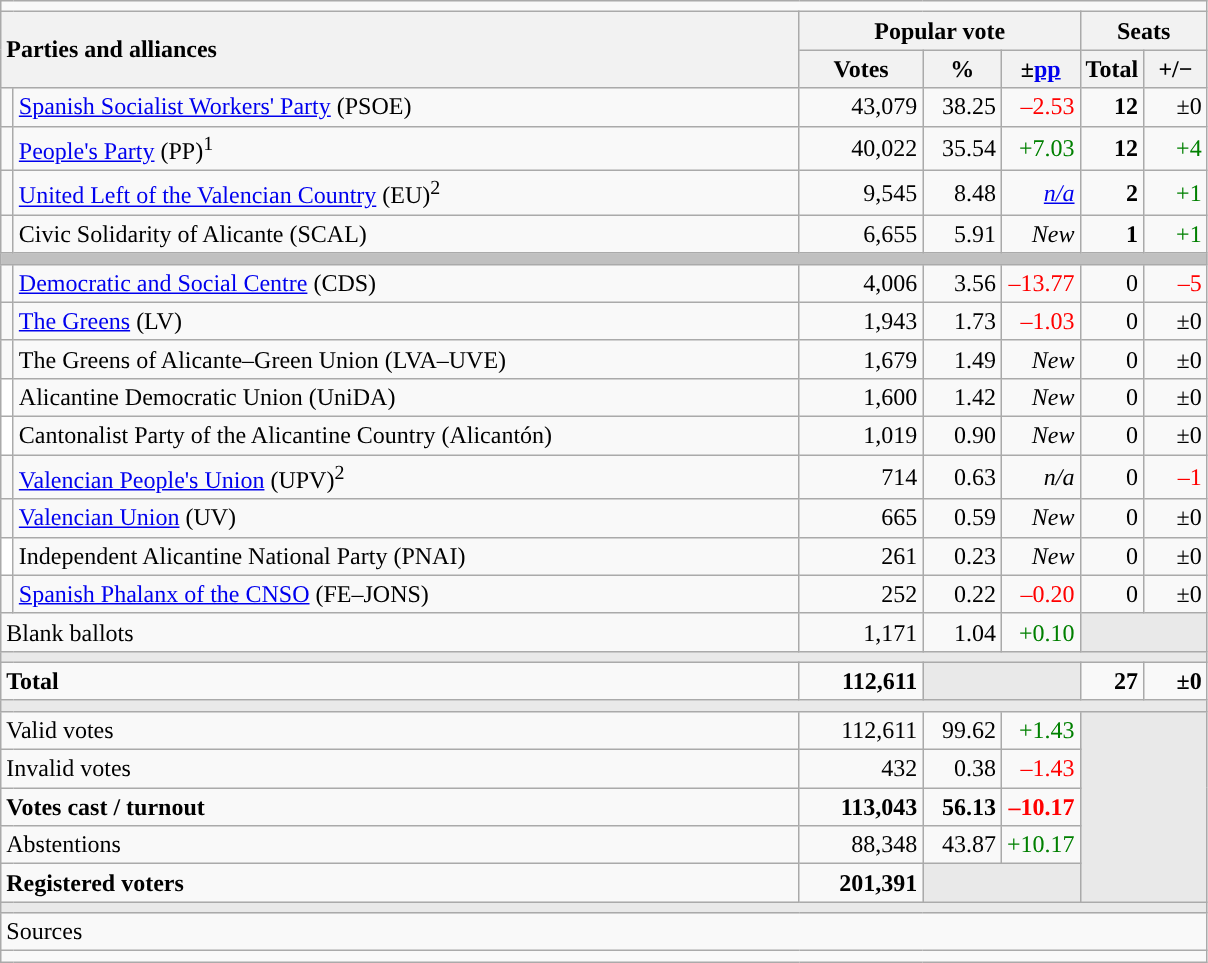<table class="wikitable" style="text-align:right;">
<tr>
<td colspan="7"></td>
</tr>
<tr>
<th style="text-align:left;" rowspan="2" colspan="2" width="525">Parties and alliances</th>
<th colspan="3">Popular vote</th>
<th colspan="2">Seats</th>
</tr>
<tr>
<th width="75">Votes</th>
<th width="45">%</th>
<th width="45">±<a href='#'>pp</a></th>
<th width="35">Total</th>
<th width="35">+/−</th>
</tr>
<tr>
<td width="1" style="color:inherit;background:"></td>
<td align="left"><a href='#'>Spanish Socialist Workers' Party</a> (PSOE)</td>
<td>43,079</td>
<td>38.25</td>
<td style="color:red;">–2.53</td>
<td><strong>12</strong></td>
<td>±0</td>
</tr>
<tr>
<td style="color:inherit;background:"></td>
<td align="left"><a href='#'>People's Party</a> (PP)<sup>1</sup></td>
<td>40,022</td>
<td>35.54</td>
<td style="color:green;">+7.03</td>
<td><strong>12</strong></td>
<td style="color:green;">+4</td>
</tr>
<tr>
<td style="color:inherit;background:"></td>
<td align="left"><a href='#'>United Left of the Valencian Country</a> (EU)<sup>2</sup></td>
<td>9,545</td>
<td>8.48</td>
<td><em><a href='#'>n/a</a></em></td>
<td><strong>2</strong></td>
<td style="color:green;">+1</td>
</tr>
<tr>
<td style="color:inherit;background:"></td>
<td align="left">Civic Solidarity of Alicante (SCAL)</td>
<td>6,655</td>
<td>5.91</td>
<td><em>New</em></td>
<td><strong>1</strong></td>
<td style="color:green;">+1</td>
</tr>
<tr>
<td colspan="7" bgcolor="#C0C0C0"></td>
</tr>
<tr>
<td style="color:inherit;background:"></td>
<td align="left"><a href='#'>Democratic and Social Centre</a> (CDS)</td>
<td>4,006</td>
<td>3.56</td>
<td style="color:red;">–13.77</td>
<td>0</td>
<td style="color:red;">–5</td>
</tr>
<tr>
<td style="color:inherit;background:"></td>
<td align="left"><a href='#'>The Greens</a> (LV)</td>
<td>1,943</td>
<td>1.73</td>
<td style="color:red;">–1.03</td>
<td>0</td>
<td>±0</td>
</tr>
<tr>
<td style="color:inherit;background:"></td>
<td align="left">The Greens of Alicante–Green Union (LVA–UVE)</td>
<td>1,679</td>
<td>1.49</td>
<td><em>New</em></td>
<td>0</td>
<td>±0</td>
</tr>
<tr>
<td bgcolor="white"></td>
<td align="left">Alicantine Democratic Union (UniDA)</td>
<td>1,600</td>
<td>1.42</td>
<td><em>New</em></td>
<td>0</td>
<td>±0</td>
</tr>
<tr>
<td bgcolor="white"></td>
<td align="left">Cantonalist Party of the Alicantine Country (Alicantón)</td>
<td>1,019</td>
<td>0.90</td>
<td><em>New</em></td>
<td>0</td>
<td>±0</td>
</tr>
<tr>
<td style="color:inherit;background:"></td>
<td align="left"><a href='#'>Valencian People's Union</a> (UPV)<sup>2</sup></td>
<td>714</td>
<td>0.63</td>
<td><em>n/a</em></td>
<td>0</td>
<td style="color:red;">–1</td>
</tr>
<tr>
<td style="color:inherit;background:"></td>
<td align="left"><a href='#'>Valencian Union</a> (UV)</td>
<td>665</td>
<td>0.59</td>
<td><em>New</em></td>
<td>0</td>
<td>±0</td>
</tr>
<tr>
<td bgcolor="white"></td>
<td align="left">Independent Alicantine National Party (PNAI)</td>
<td>261</td>
<td>0.23</td>
<td><em>New</em></td>
<td>0</td>
<td>±0</td>
</tr>
<tr>
<td style="color:inherit;background:"></td>
<td align="left"><a href='#'>Spanish Phalanx of the CNSO</a> (FE–JONS)</td>
<td>252</td>
<td>0.22</td>
<td style="color:red;">–0.20</td>
<td>0</td>
<td>±0</td>
</tr>
<tr>
<td align="left" colspan="2">Blank ballots</td>
<td>1,171</td>
<td>1.04</td>
<td style="color:green;">+0.10</td>
<td bgcolor="#E9E9E9" colspan="2"></td>
</tr>
<tr>
<td colspan="7" bgcolor="#E9E9E9"></td>
</tr>
<tr style="font-weight:bold;">
<td align="left" colspan="2">Total</td>
<td>112,611</td>
<td bgcolor="#E9E9E9" colspan="2"></td>
<td>27</td>
<td>±0</td>
</tr>
<tr>
<td colspan="7" bgcolor="#E9E9E9"></td>
</tr>
<tr>
<td align="left" colspan="2">Valid votes</td>
<td>112,611</td>
<td>99.62</td>
<td style="color:green;">+1.43</td>
<td bgcolor="#E9E9E9" colspan="2" rowspan="5"></td>
</tr>
<tr>
<td align="left" colspan="2">Invalid votes</td>
<td>432</td>
<td>0.38</td>
<td style="color:red;">–1.43</td>
</tr>
<tr style="font-weight:bold;">
<td align="left" colspan="2">Votes cast / turnout</td>
<td>113,043</td>
<td>56.13</td>
<td style="color:red;">–10.17</td>
</tr>
<tr>
<td align="left" colspan="2">Abstentions</td>
<td>88,348</td>
<td>43.87</td>
<td style="color:green;">+10.17</td>
</tr>
<tr style="font-weight:bold;">
<td align="left" colspan="2">Registered voters</td>
<td>201,391</td>
<td bgcolor="#E9E9E9" colspan="2"></td>
</tr>
<tr>
<td colspan="7" bgcolor="#E9E9E9"></td>
</tr>
<tr>
<td align="left" colspan="7">Sources</td>
</tr>
<tr>
<td colspan="7" style="text-align:left; max-width:790px;"></td>
</tr>
</table>
